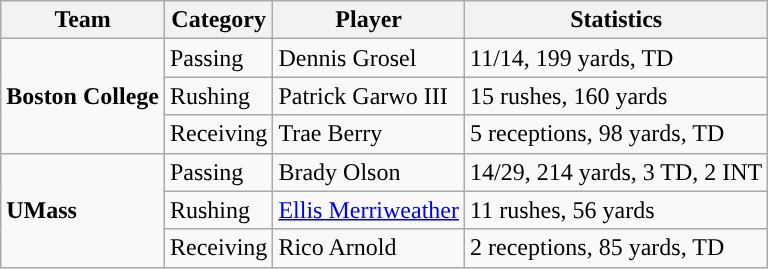<table class="wikitable" style="float: left;">
<tr>
<th>Team</th>
<th>Category</th>
<th>Player</th>
<th>Statistics</th>
</tr>
<tr>
<td rowspan=3><strong>Boston College</strong></td>
<td>Passing</td>
<td>Dennis Grosel</td>
<td>11/14, 199 yards, TD</td>
</tr>
<tr>
<td>Rushing</td>
<td>Patrick Garwo III</td>
<td>15 rushes, 160 yards</td>
</tr>
<tr>
<td>Receiving</td>
<td>Trae Berry</td>
<td>5 receptions, 98 yards, TD</td>
</tr>
<tr>
<td rowspan=3><strong>UMass</strong></td>
<td>Passing</td>
<td>Brady Olson</td>
<td>14/29, 214 yards, 3 TD, 2 INT</td>
</tr>
<tr>
<td>Rushing</td>
<td><a href='#'>Ellis Merriweather</a></td>
<td>11 rushes, 56 yards</td>
</tr>
<tr>
<td>Receiving</td>
<td>Rico Arnold</td>
<td>2 receptions, 85 yards, TD</td>
</tr>
</table>
